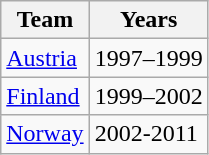<table class="wikitable">
<tr>
<th>Team</th>
<th>Years</th>
</tr>
<tr>
<td> <a href='#'>Austria</a></td>
<td>1997–1999</td>
</tr>
<tr>
<td> <a href='#'>Finland</a></td>
<td>1999–2002</td>
</tr>
<tr>
<td> <a href='#'>Norway</a></td>
<td>2002-2011</td>
</tr>
</table>
